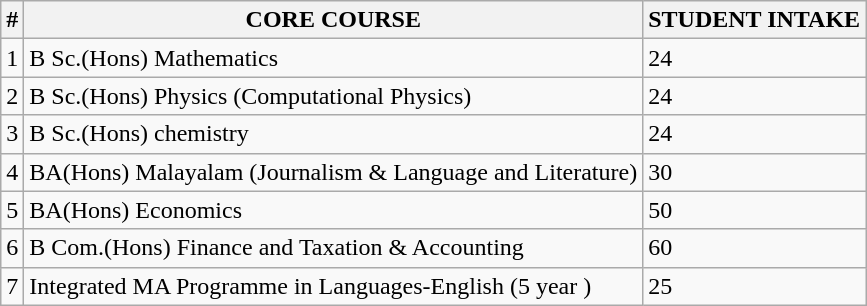<table class="wikitable">
<tr>
<th>#</th>
<th>CORE COURSE</th>
<th>STUDENT INTAKE</th>
</tr>
<tr>
<td>1</td>
<td>B Sc.(Hons) Mathematics</td>
<td>24</td>
</tr>
<tr>
<td>2</td>
<td>B Sc.(Hons) Physics (Computational Physics)</td>
<td>24</td>
</tr>
<tr>
<td>3</td>
<td>B Sc.(Hons) chemistry</td>
<td>24</td>
</tr>
<tr>
<td>4</td>
<td>BA(Hons) Malayalam (Journalism & Language and Literature)</td>
<td>30</td>
</tr>
<tr>
<td>5</td>
<td>BA(Hons) Economics</td>
<td>50</td>
</tr>
<tr>
<td>6</td>
<td>B Com.(Hons) Finance and Taxation & Accounting</td>
<td>60</td>
</tr>
<tr>
<td>7</td>
<td>Integrated MA Programme in Languages-English (5 year )</td>
<td>25</td>
</tr>
</table>
